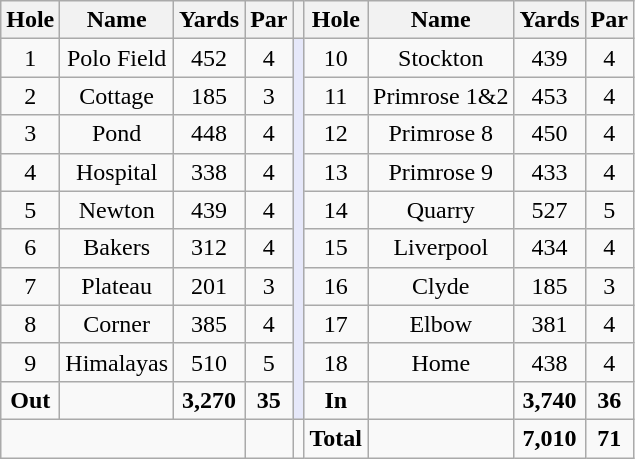<table class="wikitable" style="text-align:center; font-size:100%;">
<tr>
<th>Hole</th>
<th>Name</th>
<th>Yards</th>
<th>Par</th>
<th></th>
<th>Hole</th>
<th>Name</th>
<th>Yards</th>
<th>Par</th>
</tr>
<tr>
<td>1</td>
<td>Polo Field</td>
<td>452</td>
<td>4</td>
<td rowspan=10 style="background:#E6E8FA;"></td>
<td>10</td>
<td>Stockton</td>
<td>439</td>
<td>4</td>
</tr>
<tr>
<td>2</td>
<td>Cottage</td>
<td>185</td>
<td>3</td>
<td>11</td>
<td>Primrose 1&2</td>
<td>453</td>
<td>4</td>
</tr>
<tr>
<td>3</td>
<td>Pond</td>
<td>448</td>
<td>4</td>
<td>12</td>
<td>Primrose 8</td>
<td>450</td>
<td>4</td>
</tr>
<tr>
<td>4</td>
<td>Hospital</td>
<td>338</td>
<td>4</td>
<td>13</td>
<td>Primrose 9</td>
<td>433</td>
<td>4</td>
</tr>
<tr>
<td>5</td>
<td>Newton</td>
<td>439</td>
<td>4</td>
<td>14</td>
<td>Quarry</td>
<td>527</td>
<td>5</td>
</tr>
<tr>
<td>6</td>
<td>Bakers</td>
<td>312</td>
<td>4</td>
<td>15</td>
<td>Liverpool</td>
<td>434</td>
<td>4</td>
</tr>
<tr>
<td>7</td>
<td>Plateau</td>
<td>201</td>
<td>3</td>
<td>16</td>
<td>Clyde</td>
<td>185</td>
<td>3</td>
</tr>
<tr>
<td>8</td>
<td>Corner</td>
<td>385</td>
<td>4</td>
<td>17</td>
<td>Elbow</td>
<td>381</td>
<td>4</td>
</tr>
<tr>
<td>9</td>
<td>Himalayas</td>
<td>510</td>
<td>5</td>
<td>18</td>
<td>Home</td>
<td>438</td>
<td>4</td>
</tr>
<tr>
<td><strong>Out</strong></td>
<td></td>
<td><strong>3,270</strong></td>
<td><strong>35</strong></td>
<td><strong>In</strong></td>
<td></td>
<td><strong>3,740</strong></td>
<td><strong>36</strong></td>
</tr>
<tr>
<td colspan=3 align=left></td>
<td></td>
<td></td>
<td><strong>Total</strong></td>
<td></td>
<td><strong>7,010</strong></td>
<td><strong>71</strong></td>
</tr>
</table>
